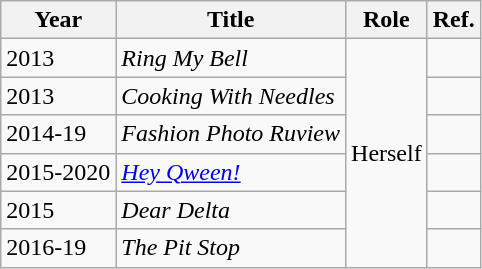<table class="wikitable">
<tr>
<th>Year</th>
<th>Title</th>
<th>Role</th>
<th>Ref.</th>
</tr>
<tr>
<td>2013</td>
<td><em>Ring My Bell</em></td>
<td rowspan="6">Herself</td>
<td></td>
</tr>
<tr>
<td>2013</td>
<td><em>Cooking With Needles</em></td>
<td></td>
</tr>
<tr>
<td>2014-19</td>
<td><em>Fashion Photo Ruview</em></td>
<td></td>
</tr>
<tr>
<td>2015-2020</td>
<td><em><a href='#'>Hey Qween!</a></em></td>
<td></td>
</tr>
<tr>
<td>2015</td>
<td><em>Dear Delta</em></td>
<td></td>
</tr>
<tr>
<td>2016-19</td>
<td><em>The Pit Stop</em></td>
<td></td>
</tr>
</table>
